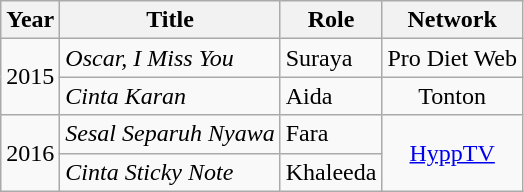<table class="wikitable">
<tr>
<th>Year</th>
<th>Title</th>
<th>Role</th>
<th>Network</th>
</tr>
<tr>
<td rowspan="2" style="text-align:center;">2015</td>
<td><em>Oscar, I Miss You</em> </td>
<td>Suraya</td>
<td style="text-align:center;">Pro Diet Web</td>
</tr>
<tr>
<td><em>Cinta Karan</em></td>
<td>Aida</td>
<td style="text-align:center;">Tonton</td>
</tr>
<tr>
<td rowspan="2" style="text-align:center;">2016</td>
<td><em>Sesal Separuh Nyawa</em></td>
<td>Fara</td>
<td rowspan="2" style="text-align:center;"><a href='#'>HyppTV</a></td>
</tr>
<tr>
<td><em>Cinta Sticky Note</em></td>
<td>Khaleeda</td>
</tr>
</table>
